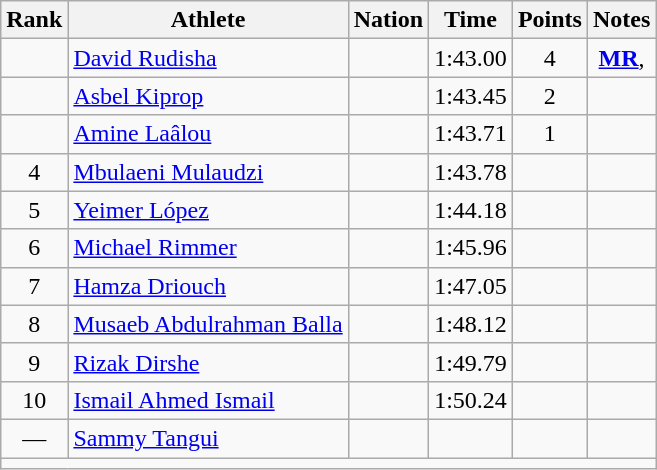<table class="wikitable sortable" style="text-align:center;">
<tr>
<th scope="col" style="width: 10px;">Rank</th>
<th scope="col">Athlete</th>
<th scope="col">Nation</th>
<th scope="col">Time</th>
<th scope="col">Points</th>
<th scope="col">Notes</th>
</tr>
<tr>
<td></td>
<td align=left><a href='#'>David Rudisha</a></td>
<td align=left></td>
<td>1:43.00</td>
<td>4</td>
<td><strong><a href='#'>MR</a></strong>, </td>
</tr>
<tr>
<td></td>
<td align=left><a href='#'>Asbel Kiprop</a></td>
<td align=left></td>
<td>1:43.45</td>
<td>2</td>
<td></td>
</tr>
<tr>
<td></td>
<td align=left><a href='#'>Amine Laâlou</a></td>
<td align=left></td>
<td>1:43.71</td>
<td>1</td>
<td></td>
</tr>
<tr>
<td>4</td>
<td align=left><a href='#'>Mbulaeni Mulaudzi</a></td>
<td align=left></td>
<td>1:43.78</td>
<td></td>
<td></td>
</tr>
<tr>
<td>5</td>
<td align=left><a href='#'>Yeimer López</a></td>
<td align=left></td>
<td>1:44.18</td>
<td></td>
<td></td>
</tr>
<tr>
<td>6</td>
<td align=left><a href='#'>Michael Rimmer</a></td>
<td align=left></td>
<td>1:45.96</td>
<td></td>
<td></td>
</tr>
<tr>
<td>7</td>
<td align=left><a href='#'>Hamza Driouch</a></td>
<td align=left></td>
<td>1:47.05</td>
<td></td>
<td></td>
</tr>
<tr>
<td>8</td>
<td align=left><a href='#'>Musaeb Abdulrahman Balla</a></td>
<td align=left></td>
<td>1:48.12</td>
<td></td>
<td></td>
</tr>
<tr>
<td>9</td>
<td align=left><a href='#'>Rizak Dirshe</a></td>
<td align=left></td>
<td>1:49.79</td>
<td></td>
<td></td>
</tr>
<tr>
<td>10</td>
<td align=left><a href='#'>Ismail Ahmed Ismail</a></td>
<td align=left></td>
<td>1:50.24</td>
<td></td>
<td></td>
</tr>
<tr>
<td>—</td>
<td align=left><a href='#'>Sammy Tangui</a></td>
<td align=left></td>
<td></td>
<td></td>
<td></td>
</tr>
<tr class="sortbottom">
<td colspan=6></td>
</tr>
</table>
